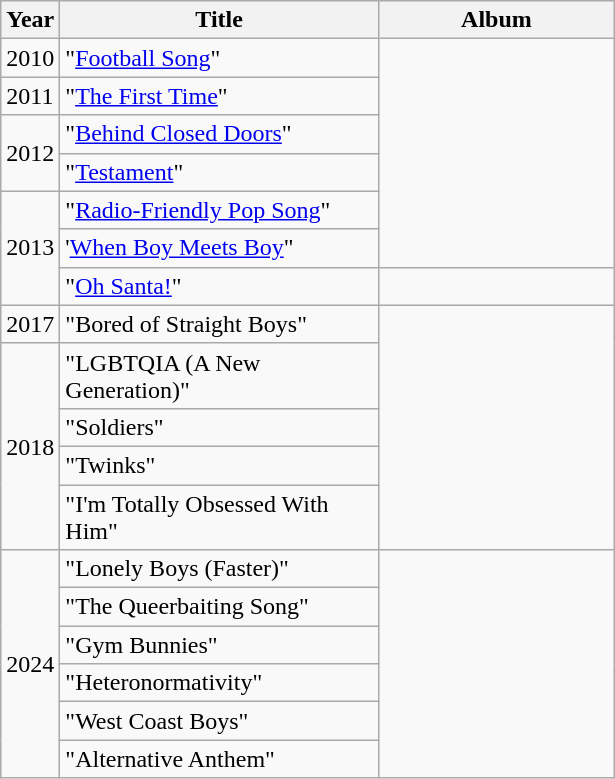<table class="wikitable">
<tr>
<th>Year</th>
<th>Title</th>
<th>Album</th>
</tr>
<tr>
<td>2010</td>
<td width="205pt">"<a href='#'>Football Song</a>"</td>
<td rowspan="6" width="150pt"></td>
</tr>
<tr>
<td>2011</td>
<td>"<a href='#'>The First Time</a>"</td>
</tr>
<tr>
<td rowspan="2">2012</td>
<td>"<a href='#'>Behind Closed Doors</a>"</td>
</tr>
<tr>
<td>"<a href='#'>Testament</a>"</td>
</tr>
<tr>
<td rowspan="3">2013</td>
<td>"<a href='#'>Radio-Friendly Pop Song</a>"</td>
</tr>
<tr>
<td>'<a href='#'>When Boy Meets Boy</a>"</td>
</tr>
<tr>
<td>"<a href='#'>Oh Santa!</a>"</td>
<td></td>
</tr>
<tr>
<td>2017</td>
<td>"Bored of Straight Boys"</td>
<td rowspan="5"><blockquote></blockquote></td>
</tr>
<tr>
<td rowspan="4">2018</td>
<td>"LGBTQIA (A New Generation)"</td>
</tr>
<tr>
<td>"Soldiers"</td>
</tr>
<tr>
<td>"Twinks"</td>
</tr>
<tr>
<td>"I'm Totally Obsessed With Him"</td>
</tr>
<tr>
<td rowspan="6">2024</td>
<td>"Lonely Boys (Faster)"</td>
<td rowspan="6"><blockquote></blockquote></td>
</tr>
<tr>
<td>"The Queerbaiting Song"</td>
</tr>
<tr>
<td>"Gym Bunnies"</td>
</tr>
<tr>
<td>"Heteronormativity"</td>
</tr>
<tr>
<td>"West Coast Boys"</td>
</tr>
<tr>
<td>"Alternative Anthem"</td>
</tr>
</table>
